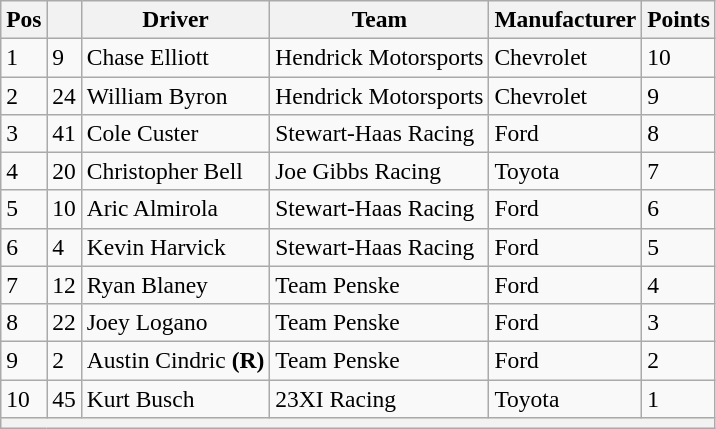<table class="wikitable" style="font-size:98%">
<tr>
<th>Pos</th>
<th></th>
<th>Driver</th>
<th>Team</th>
<th>Manufacturer</th>
<th>Points</th>
</tr>
<tr>
<td>1</td>
<td>9</td>
<td>Chase Elliott</td>
<td>Hendrick Motorsports</td>
<td>Chevrolet</td>
<td>10</td>
</tr>
<tr>
<td>2</td>
<td>24</td>
<td>William Byron</td>
<td>Hendrick Motorsports</td>
<td>Chevrolet</td>
<td>9</td>
</tr>
<tr>
<td>3</td>
<td>41</td>
<td>Cole Custer</td>
<td>Stewart-Haas Racing</td>
<td>Ford</td>
<td>8</td>
</tr>
<tr>
<td>4</td>
<td>20</td>
<td>Christopher Bell</td>
<td>Joe Gibbs Racing</td>
<td>Toyota</td>
<td>7</td>
</tr>
<tr>
<td>5</td>
<td>10</td>
<td>Aric Almirola</td>
<td>Stewart-Haas Racing</td>
<td>Ford</td>
<td>6</td>
</tr>
<tr>
<td>6</td>
<td>4</td>
<td>Kevin Harvick</td>
<td>Stewart-Haas Racing</td>
<td>Ford</td>
<td>5</td>
</tr>
<tr>
<td>7</td>
<td>12</td>
<td>Ryan Blaney</td>
<td>Team Penske</td>
<td>Ford</td>
<td>4</td>
</tr>
<tr>
<td>8</td>
<td>22</td>
<td>Joey Logano</td>
<td>Team Penske</td>
<td>Ford</td>
<td>3</td>
</tr>
<tr>
<td>9</td>
<td>2</td>
<td>Austin Cindric <strong>(R)</strong></td>
<td>Team Penske</td>
<td>Ford</td>
<td>2</td>
</tr>
<tr>
<td>10</td>
<td>45</td>
<td>Kurt Busch</td>
<td>23XI Racing</td>
<td>Toyota</td>
<td>1</td>
</tr>
<tr>
<th colspan="6"></th>
</tr>
</table>
